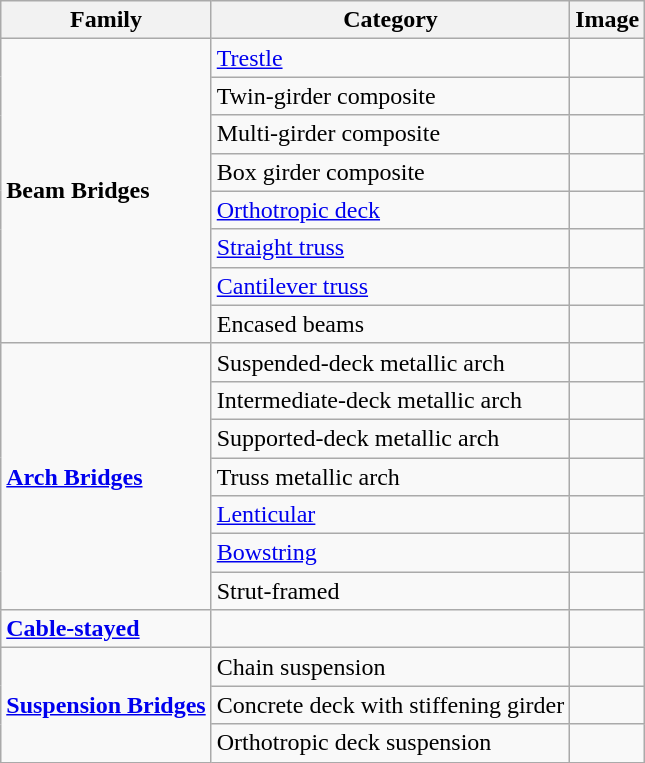<table class="wikitable" summary="Classification of metallic bridges">
<tr>
<th>Family</th>
<th>Category</th>
<th>Image</th>
</tr>
<tr>
<td rowspan="8"><strong>Beam Bridges</strong></td>
<td><a href='#'>Trestle</a></td>
<td></td>
</tr>
<tr>
<td>Twin-girder composite</td>
<td></td>
</tr>
<tr>
<td>Multi-girder composite</td>
<td></td>
</tr>
<tr>
<td>Box girder composite</td>
<td></td>
</tr>
<tr>
<td><a href='#'>Orthotropic deck</a></td>
<td></td>
</tr>
<tr>
<td><a href='#'>Straight truss</a></td>
<td></td>
</tr>
<tr>
<td><a href='#'>Cantilever truss</a></td>
<td></td>
</tr>
<tr>
<td>Encased beams</td>
<td></td>
</tr>
<tr>
<td rowspan="7"><strong><a href='#'>Arch Bridges</a></strong></td>
<td>Suspended-deck metallic arch</td>
<td></td>
</tr>
<tr>
<td>Intermediate-deck metallic arch</td>
<td></td>
</tr>
<tr>
<td>Supported-deck metallic arch</td>
<td></td>
</tr>
<tr>
<td>Truss metallic arch</td>
<td></td>
</tr>
<tr>
<td><a href='#'>Lenticular</a></td>
<td></td>
</tr>
<tr>
<td><a href='#'>Bowstring</a></td>
<td></td>
</tr>
<tr>
<td>Strut-framed</td>
<td></td>
</tr>
<tr>
<td><strong><a href='#'>Cable-stayed</a></strong></td>
<td></td>
</tr>
<tr>
<td rowspan="3"><strong><a href='#'>Suspension Bridges</a></strong></td>
<td>Chain suspension</td>
<td></td>
</tr>
<tr>
<td>Concrete deck with stiffening girder</td>
<td></td>
</tr>
<tr>
<td>Orthotropic deck suspension</td>
<td></td>
</tr>
</table>
